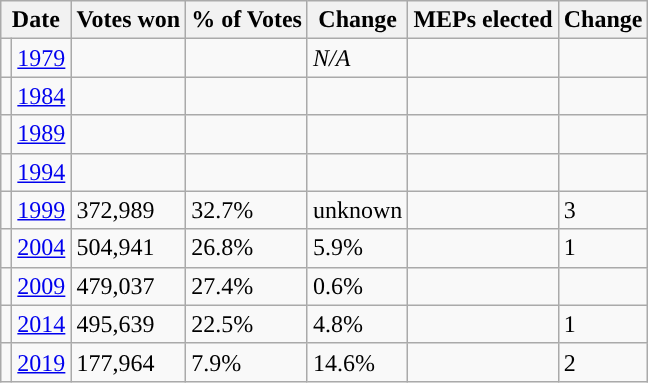<table class="wikitable sortable" style="text-align: left">
<tr>
<th colspan="2">Date</th>
<th>Votes won</th>
<th>% of Votes</th>
<th>Change</th>
<th>MEPs elected</th>
<th>Change</th>
</tr>
<tr>
<td></td>
<td><a href='#'>1979</a></td>
<td></td>
<td></td>
<td><em>N/A</em></td>
<td></td>
<td></td>
</tr>
<tr>
<td></td>
<td><a href='#'>1984</a></td>
<td></td>
<td></td>
<td></td>
<td></td>
<td></td>
</tr>
<tr>
<td></td>
<td><a href='#'>1989</a></td>
<td></td>
<td></td>
<td></td>
<td></td>
<td></td>
</tr>
<tr>
<td></td>
<td><a href='#'>1994</a></td>
<td></td>
<td></td>
<td></td>
<td></td>
<td></td>
</tr>
<tr>
<td></td>
<td><a href='#'>1999</a></td>
<td>372,989</td>
<td>32.7%</td>
<td>unknown</td>
<td></td>
<td>3</td>
</tr>
<tr>
<td></td>
<td><a href='#'>2004</a></td>
<td>504,941</td>
<td>26.8%</td>
<td>5.9%</td>
<td></td>
<td>1</td>
</tr>
<tr>
<td></td>
<td><a href='#'>2009</a></td>
<td>479,037</td>
<td>27.4%</td>
<td>0.6%</td>
<td></td>
<td></td>
</tr>
<tr>
<td></td>
<td><a href='#'>2014</a></td>
<td>495,639</td>
<td>22.5%</td>
<td>4.8%</td>
<td></td>
<td>1</td>
</tr>
<tr>
<td></td>
<td><a href='#'>2019</a></td>
<td>177,964</td>
<td>7.9%</td>
<td>14.6%</td>
<td></td>
<td>2</td>
</tr>
</table>
